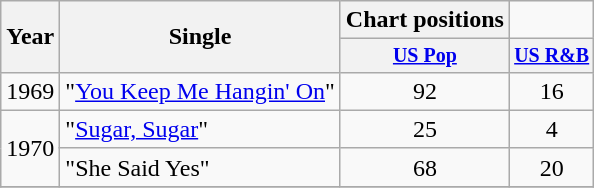<table class="wikitable" style="text-align:center;">
<tr>
<th rowspan="2">Year</th>
<th rowspan="2">Single</th>
<th>Chart positions</th>
</tr>
<tr style="font-size:smaller;">
<th><a href='#'>US Pop</a></th>
<th><a href='#'>US R&B</a></th>
</tr>
<tr>
<td rowspan="1">1969</td>
<td align="left">"<a href='#'>You Keep Me Hangin' On</a>"</td>
<td>92</td>
<td>16</td>
</tr>
<tr>
<td rowspan="2">1970</td>
<td align="left">"<a href='#'>Sugar, Sugar</a>"</td>
<td>25</td>
<td>4</td>
</tr>
<tr>
<td align="left">"She Said Yes"</td>
<td>68</td>
<td>20</td>
</tr>
<tr>
</tr>
</table>
